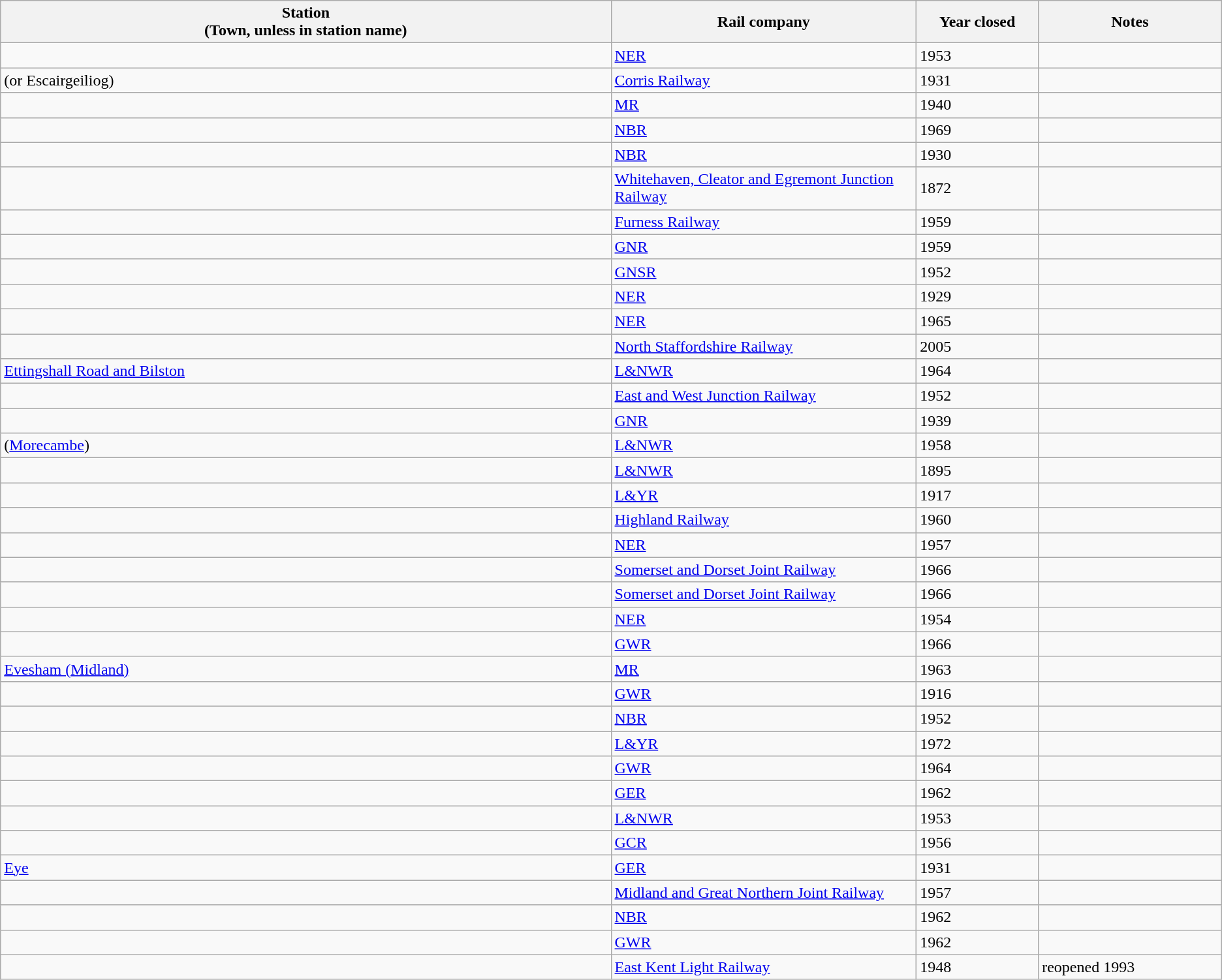<table class="wikitable sortable">
<tr>
<th style="width:50%">Station<br>(Town, unless in station name)</th>
<th style="width:25%">Rail company</th>
<th style="width:10%">Year closed</th>
<th style="width:20%">Notes</th>
</tr>
<tr>
<td></td>
<td><a href='#'>NER</a></td>
<td>1953</td>
<td></td>
</tr>
<tr>
<td> (or Escairgeiliog)</td>
<td><a href='#'>Corris Railway</a></td>
<td>1931</td>
<td></td>
</tr>
<tr>
<td></td>
<td><a href='#'>MR</a></td>
<td>1940</td>
<td></td>
</tr>
<tr>
<td></td>
<td><a href='#'>NBR</a></td>
<td>1969</td>
<td></td>
</tr>
<tr>
<td></td>
<td><a href='#'>NBR</a></td>
<td>1930</td>
<td></td>
</tr>
<tr>
<td></td>
<td><a href='#'>Whitehaven, Cleator and Egremont Junction Railway</a></td>
<td>1872</td>
<td></td>
</tr>
<tr>
<td></td>
<td><a href='#'>Furness Railway</a></td>
<td>1959</td>
<td></td>
</tr>
<tr>
<td></td>
<td><a href='#'>GNR</a></td>
<td>1959</td>
<td></td>
</tr>
<tr>
<td></td>
<td><a href='#'>GNSR</a></td>
<td>1952</td>
<td></td>
</tr>
<tr>
<td></td>
<td><a href='#'>NER</a></td>
<td>1929</td>
<td></td>
</tr>
<tr>
<td></td>
<td><a href='#'>NER</a></td>
<td>1965</td>
<td></td>
</tr>
<tr>
<td></td>
<td><a href='#'>North Staffordshire Railway</a></td>
<td>2005</td>
<td></td>
</tr>
<tr>
<td><a href='#'>Ettingshall Road and Bilston</a></td>
<td><a href='#'>L&NWR</a></td>
<td>1964</td>
<td></td>
</tr>
<tr>
<td></td>
<td><a href='#'>East and West Junction Railway</a></td>
<td>1952</td>
<td></td>
</tr>
<tr>
<td></td>
<td><a href='#'>GNR</a></td>
<td>1939</td>
<td></td>
</tr>
<tr>
<td> (<a href='#'>Morecambe</a>)</td>
<td><a href='#'>L&NWR</a></td>
<td>1958</td>
<td></td>
</tr>
<tr>
<td></td>
<td><a href='#'>L&NWR</a></td>
<td>1895</td>
<td></td>
</tr>
<tr>
<td></td>
<td><a href='#'>L&YR</a></td>
<td>1917</td>
<td></td>
</tr>
<tr>
<td></td>
<td><a href='#'>Highland Railway</a></td>
<td>1960</td>
<td></td>
</tr>
<tr>
<td></td>
<td><a href='#'>NER</a></td>
<td>1957</td>
<td></td>
</tr>
<tr>
<td></td>
<td><a href='#'>Somerset and Dorset Joint Railway</a></td>
<td>1966</td>
<td></td>
</tr>
<tr>
<td></td>
<td><a href='#'>Somerset and Dorset Joint Railway</a></td>
<td>1966</td>
<td></td>
</tr>
<tr>
<td></td>
<td><a href='#'>NER</a></td>
<td>1954</td>
<td></td>
</tr>
<tr>
<td></td>
<td><a href='#'>GWR</a></td>
<td>1966</td>
<td></td>
</tr>
<tr>
<td><a href='#'>Evesham (Midland)</a></td>
<td><a href='#'>MR</a></td>
<td>1963</td>
<td></td>
</tr>
<tr>
<td></td>
<td><a href='#'>GWR</a></td>
<td>1916</td>
<td></td>
</tr>
<tr>
<td></td>
<td><a href='#'>NBR</a></td>
<td>1952</td>
<td></td>
</tr>
<tr>
<td></td>
<td><a href='#'>L&YR</a></td>
<td>1972</td>
<td></td>
</tr>
<tr>
<td></td>
<td><a href='#'>GWR</a></td>
<td>1964</td>
<td></td>
</tr>
<tr>
<td></td>
<td><a href='#'>GER</a></td>
<td>1962</td>
<td></td>
</tr>
<tr>
<td></td>
<td><a href='#'>L&NWR</a></td>
<td>1953</td>
<td></td>
</tr>
<tr>
<td></td>
<td><a href='#'>GCR</a></td>
<td>1956</td>
<td></td>
</tr>
<tr>
<td><a href='#'>Eye</a></td>
<td><a href='#'>GER</a></td>
<td>1931</td>
<td></td>
</tr>
<tr>
<td></td>
<td><a href='#'>Midland and Great Northern Joint Railway</a></td>
<td>1957</td>
<td></td>
</tr>
<tr>
<td></td>
<td><a href='#'>NBR</a></td>
<td>1962</td>
<td></td>
</tr>
<tr>
<td></td>
<td><a href='#'>GWR</a></td>
<td>1962</td>
<td></td>
</tr>
<tr>
<td></td>
<td><a href='#'>East Kent Light Railway</a></td>
<td>1948</td>
<td>reopened 1993</td>
</tr>
</table>
